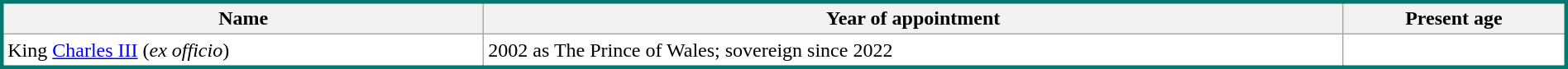<table class="wikitable" style="width:100%; background:white; border:#01796f solid;">
<tr>
<th>Name</th>
<th><strong>Year of appointment</strong></th>
<th><strong>Present age</strong></th>
</tr>
<tr>
<td>King <a href='#'>Charles III</a> (<em>ex officio</em>)</td>
<td>2002 as The Prince of Wales; sovereign since 2022</td>
<td></td>
</tr>
</table>
